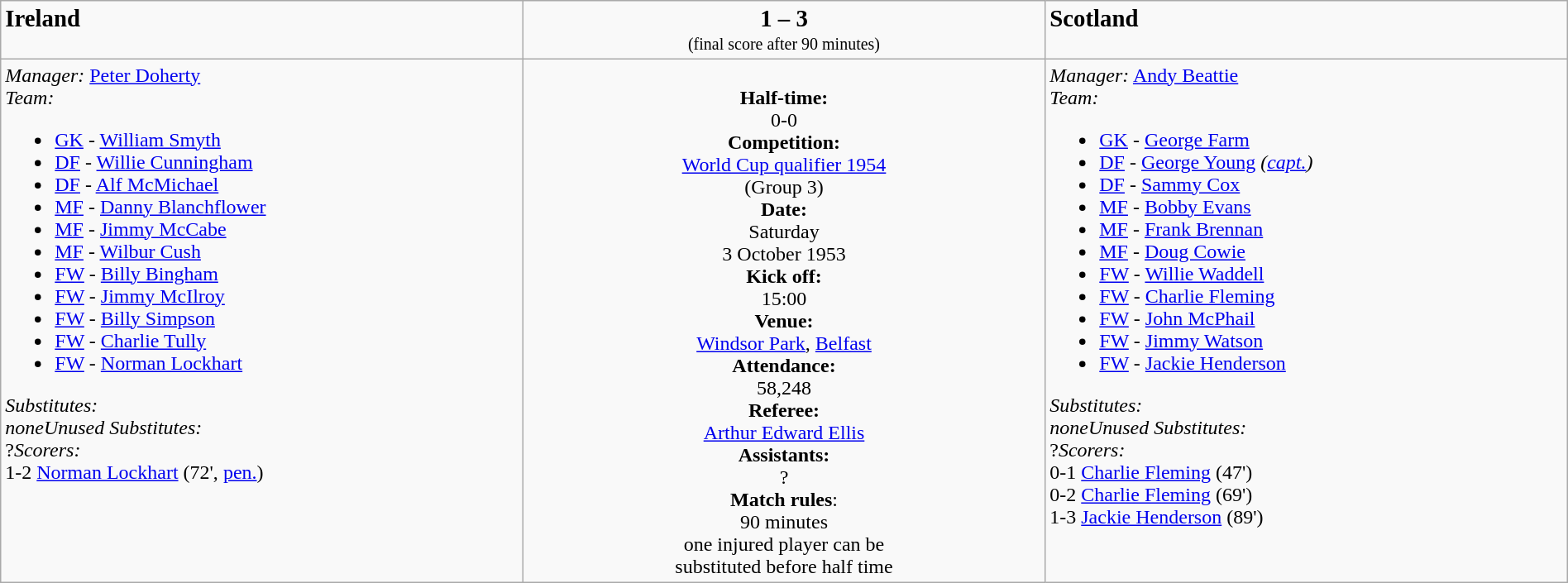<table border=0 class="wikitable" width=100%>
<tr>
<td width=33% valign=top><big> <strong>Ireland</strong></big></td>
<td width=33% valign=top align=center><big><strong>1 – 3</strong></big><br><small>(final score after 90 minutes)</small></td>
<td width=33% valign=top><big> <strong>Scotland</strong></big></td>
</tr>
<tr>
<td valign=top><em>Manager:</em>  <a href='#'>Peter Doherty</a><br><em>Team:</em><ul><li><a href='#'>GK</a> - <a href='#'>William Smyth</a></li><li><a href='#'>DF</a> - <a href='#'>Willie Cunningham</a></li><li><a href='#'>DF</a> - <a href='#'>Alf McMichael</a></li><li><a href='#'>MF</a> - <a href='#'>Danny Blanchflower</a></li><li><a href='#'>MF</a> - <a href='#'>Jimmy McCabe</a></li><li><a href='#'>MF</a> - <a href='#'>Wilbur Cush</a></li><li><a href='#'>FW</a> - <a href='#'>Billy Bingham</a></li><li><a href='#'>FW</a> - <a href='#'>Jimmy McIlroy</a></li><li><a href='#'>FW</a> - <a href='#'>Billy Simpson</a></li><li><a href='#'>FW</a> - <a href='#'>Charlie Tully</a></li><li><a href='#'>FW</a> - <a href='#'>Norman Lockhart</a></li></ul><em>Substitutes:</em><br><em>none</em><em>Unused Substitutes:</em>
<br>?<em>Scorers:</em>
<br>1-2 <a href='#'>Norman Lockhart</a> (72', <a href='#'>pen.</a>)</td>
<td valign=middle align=center><br><strong>Half-time:</strong><br>0-0<br><strong>Competition:</strong><br><a href='#'>World Cup qualifier 1954</a><br> (Group 3)<br><strong>Date:</strong><br>Saturday<br>3 October 1953<br><strong>Kick off:</strong><br>15:00<br><strong>Venue:</strong><br><a href='#'>Windsor Park</a>, <a href='#'>Belfast</a><br><strong>Attendance:</strong><br> 58,248<br><strong>Referee:</strong><br><a href='#'>Arthur Edward Ellis</a> <br><strong>Assistants:</strong><br>?<br><strong>Match rules</strong>:<br>90 minutes<br>one injured player can be<br>substituted before half time
</td>
<td valign=top><em>Manager:</em>  <a href='#'>Andy Beattie</a><br><em>Team:</em><ul><li><a href='#'>GK</a> - <a href='#'>George Farm</a></li><li><a href='#'>DF</a> - <a href='#'>George Young</a> <em>(<a href='#'>capt.</a>)</em></li><li><a href='#'>DF</a> - <a href='#'>Sammy Cox</a></li><li><a href='#'>MF</a> - <a href='#'>Bobby Evans</a></li><li><a href='#'>MF</a> - <a href='#'>Frank Brennan</a></li><li><a href='#'>MF</a> - <a href='#'>Doug Cowie</a></li><li><a href='#'>FW</a> - <a href='#'>Willie Waddell</a></li><li><a href='#'>FW</a> - <a href='#'>Charlie Fleming</a></li><li><a href='#'>FW</a> - <a href='#'>John McPhail</a></li><li><a href='#'>FW</a> - <a href='#'>Jimmy Watson</a></li><li><a href='#'>FW</a> - <a href='#'>Jackie Henderson</a></li></ul><em>Substitutes:</em><br><em>none</em><em>Unused Substitutes:</em>
<br>?<em>Scorers:</em>
<br>0-1 <a href='#'>Charlie Fleming</a> (47')
<br>0-2 <a href='#'>Charlie Fleming</a> (69')
<br>1-3 <a href='#'>Jackie Henderson</a> (89')</td>
</tr>
</table>
